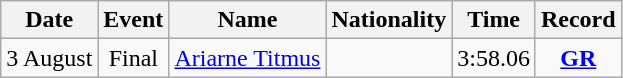<table class=wikitable style=text-align:center>
<tr>
<th>Date</th>
<th>Event</th>
<th>Name</th>
<th>Nationality</th>
<th>Time</th>
<th>Record</th>
</tr>
<tr>
<td>3 August</td>
<td>Final</td>
<td align=left><a href='#'>Ariarne Titmus</a></td>
<td align=left></td>
<td>3:58.06</td>
<td><strong><a href='#'>GR</a></strong></td>
</tr>
</table>
